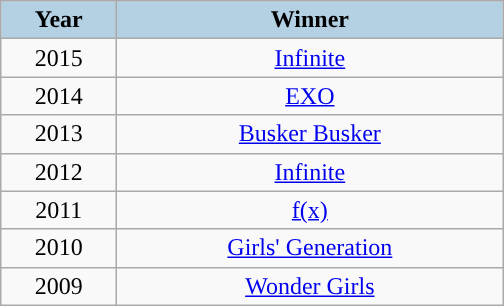<table class="wikitable" style="text-align: center">
<tr>
<th width="70" style="background:#b3d1e3;">Year</th>
<th width="250" style="background:#b3d1e3;">Winner</th>
</tr>
<tr>
<td>2015</td>
<td><a href='#'>Infinite</a></td>
</tr>
<tr>
<td>2014</td>
<td><a href='#'>EXO</a></td>
</tr>
<tr>
<td>2013</td>
<td><a href='#'>Busker Busker</a></td>
</tr>
<tr>
<td>2012</td>
<td><a href='#'>Infinite</a></td>
</tr>
<tr>
<td>2011</td>
<td><a href='#'>f(x)</a></td>
</tr>
<tr>
<td>2010</td>
<td><a href='#'>Girls' Generation</a></td>
</tr>
<tr>
<td>2009</td>
<td><a href='#'>Wonder Girls</a></td>
</tr>
</table>
